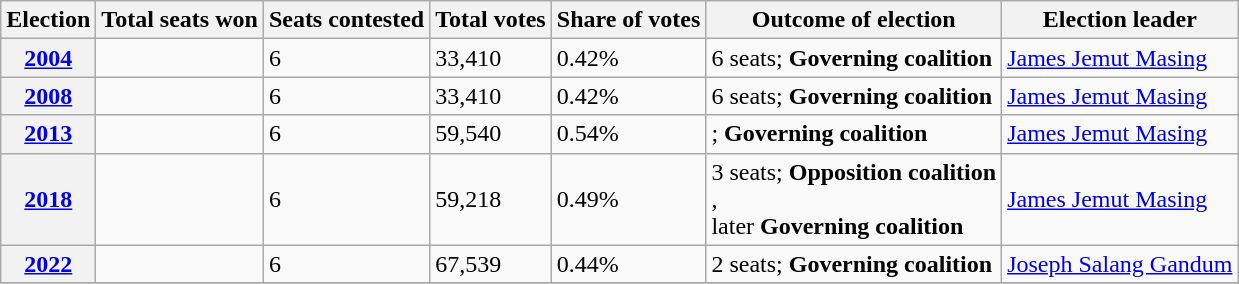<table class="wikitable">
<tr>
<th>Election</th>
<th>Total seats won</th>
<th>Seats contested</th>
<th>Total votes</th>
<th>Share of votes</th>
<th>Outcome of election</th>
<th>Election leader</th>
</tr>
<tr>
<th><a href='#'>2004</a></th>
<td></td>
<td>6</td>
<td>33,410</td>
<td>0.42%</td>
<td>6 seats; <strong>Governing coalition</strong> <br></td>
<td><a href='#'>James Jemut Masing</a></td>
</tr>
<tr>
<th><a href='#'>2008</a></th>
<td></td>
<td>6</td>
<td>33,410</td>
<td>0.42%</td>
<td>6 seats; <strong>Governing coalition</strong> <br></td>
<td><a href='#'>James Jemut Masing</a></td>
</tr>
<tr>
<th><a href='#'>2013</a></th>
<td></td>
<td>6</td>
<td>59,540</td>
<td>0.54%</td>
<td>; <strong>Governing coalition</strong> <br></td>
<td><a href='#'>James Jemut Masing</a></td>
</tr>
<tr>
<th><a href='#'>2018</a></th>
<td></td>
<td>6</td>
<td>59,218</td>
<td>0.49%</td>
<td>3 seats; <strong>Opposition coalition</strong> <br>,<br> later <strong>Governing coalition</strong> <br></td>
<td><a href='#'>James Jemut Masing</a></td>
</tr>
<tr>
<th><a href='#'>2022</a></th>
<td></td>
<td>6</td>
<td>67,539</td>
<td>0.44%</td>
<td>2 seats; <strong>Governing coalition</strong> <br></td>
<td><a href='#'>Joseph Salang Gandum</a></td>
</tr>
<tr>
</tr>
</table>
